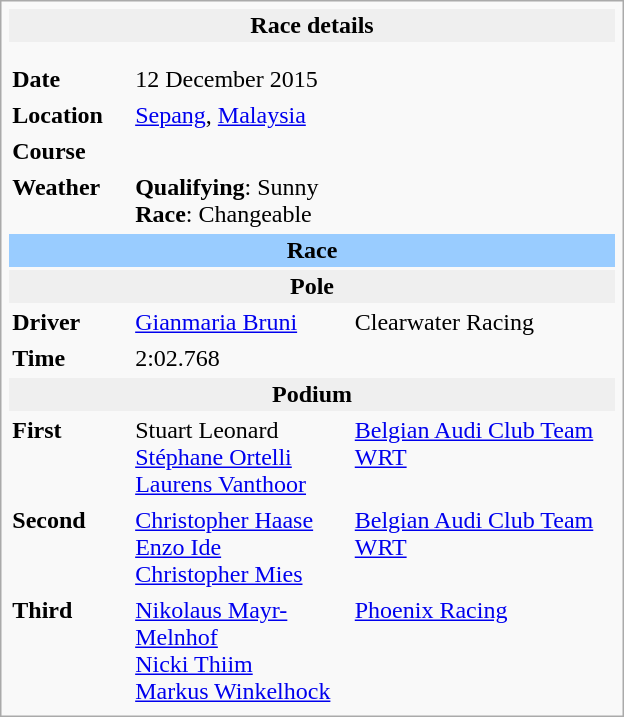<table class="infobox" align="right" cellpadding="2" style="float:right; width: 26em; ">
<tr>
<th colspan="3" bgcolor="#efefef">Race details</th>
</tr>
<tr>
<td colspan="3" style="text-align:center;"></td>
</tr>
<tr>
<td colspan="3" style="text-align:center;"></td>
</tr>
<tr>
<td style="width: 20%;"><strong>Date</strong></td>
<td>12 December 2015</td>
</tr>
<tr>
<td><strong>Location</strong></td>
<td colspan=2><a href='#'>Sepang</a>, <a href='#'>Malaysia</a></td>
</tr>
<tr>
<td><strong>Course</strong></td>
<td colspan=2></td>
</tr>
<tr>
<td><strong>Weather</strong></td>
<td colspan=2><strong>Qualifying</strong>: Sunny<br><strong>Race</strong>: Changeable</td>
</tr>
<tr>
<td colspan="3" style="text-align:center; background-color:#99ccff"><strong>Race</strong></td>
</tr>
<tr>
<th colspan="3" bgcolor="#efefef">Pole</th>
</tr>
<tr>
<td><strong>Driver</strong></td>
<td> <a href='#'>Gianmaria Bruni</a></td>
<td>Clearwater Racing</td>
</tr>
<tr>
<td><strong>Time</strong></td>
<td colspan=2>2:02.768</td>
</tr>
<tr>
<th colspan="3" bgcolor="#efefef">Podium</th>
</tr>
<tr>
<td><strong>First</strong></td>
<td> Stuart Leonard<br> <a href='#'>Stéphane Ortelli</a><br> <a href='#'>Laurens Vanthoor</a></td>
<td><a href='#'>Belgian Audi Club Team WRT</a></td>
</tr>
<tr>
<td><strong>Second</strong></td>
<td> <a href='#'>Christopher Haase</a><br> <a href='#'>Enzo Ide</a><br> <a href='#'>Christopher Mies</a></td>
<td><a href='#'>Belgian Audi Club Team WRT</a></td>
</tr>
<tr>
<td><strong>Third</strong></td>
<td> <a href='#'>Nikolaus Mayr-Melnhof</a><br> <a href='#'>Nicki Thiim</a><br> <a href='#'>Markus Winkelhock</a></td>
<td><a href='#'>Phoenix Racing</a></td>
</tr>
</table>
